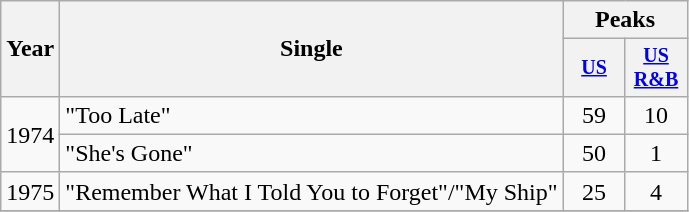<table class="wikitable" style="text-align:center;">
<tr>
<th rowspan="2">Year</th>
<th rowspan="2">Single</th>
<th colspan="2">Peaks</th>
</tr>
<tr style="font-size:smaller;">
<th width="35"><a href='#'>US</a><br></th>
<th width="35"><a href='#'>US<br>R&B</a><br></th>
</tr>
<tr>
<td rowspan="2">1974</td>
<td align="left">"Too Late"</td>
<td>59</td>
<td>10</td>
</tr>
<tr>
<td align="left">"She's Gone"</td>
<td>50</td>
<td>1</td>
</tr>
<tr>
<td rowspan="1">1975</td>
<td align="left">"Remember What I Told You to Forget"/"My Ship"</td>
<td>25</td>
<td>4</td>
</tr>
<tr>
</tr>
</table>
